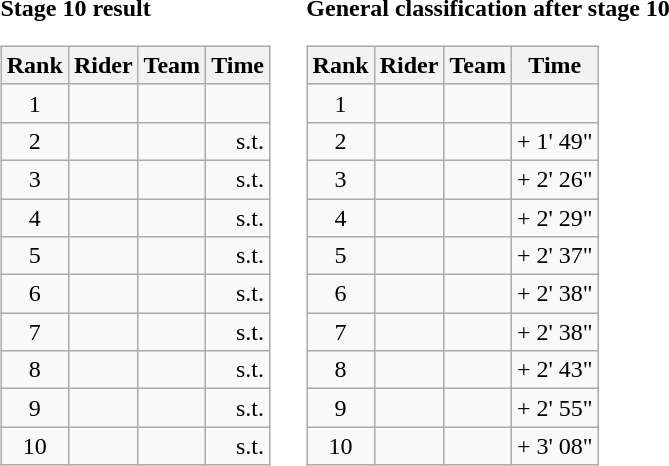<table>
<tr>
<td><strong>Stage 10 result</strong><br><table class="wikitable">
<tr>
<th scope="col">Rank</th>
<th scope="col">Rider</th>
<th scope="col">Team</th>
<th scope="col">Time</th>
</tr>
<tr>
<td style="text-align:center;">1</td>
<td></td>
<td></td>
<td style="text-align:right;"></td>
</tr>
<tr>
<td style="text-align:center;">2</td>
<td></td>
<td></td>
<td style="text-align:right;">s.t.</td>
</tr>
<tr>
<td style="text-align:center;">3</td>
<td></td>
<td></td>
<td style="text-align:right;">s.t.</td>
</tr>
<tr>
<td style="text-align:center;">4</td>
<td></td>
<td></td>
<td style="text-align:right;">s.t.</td>
</tr>
<tr>
<td style="text-align:center;">5</td>
<td></td>
<td></td>
<td style="text-align:right;">s.t.</td>
</tr>
<tr>
<td style="text-align:center;">6</td>
<td></td>
<td></td>
<td style="text-align:right;">s.t.</td>
</tr>
<tr>
<td style="text-align:center;">7</td>
<td></td>
<td></td>
<td style="text-align:right;">s.t.</td>
</tr>
<tr>
<td style="text-align:center;">8</td>
<td></td>
<td></td>
<td style="text-align:right;">s.t.</td>
</tr>
<tr>
<td style="text-align:center;">9</td>
<td></td>
<td></td>
<td style="text-align:right;">s.t.</td>
</tr>
<tr>
<td style="text-align:center;">10</td>
<td></td>
<td></td>
<td style="text-align:right;">s.t.</td>
</tr>
</table>
</td>
<td></td>
<td><strong>General classification after stage 10</strong><br><table class="wikitable">
<tr>
<th scope="col">Rank</th>
<th scope="col">Rider</th>
<th scope="col">Team</th>
<th scope="col">Time</th>
</tr>
<tr>
<td style="text-align:center;">1</td>
<td>  </td>
<td></td>
<td style="text-align:right;"></td>
</tr>
<tr>
<td style="text-align:center;">2</td>
<td></td>
<td></td>
<td style="text-align:right;">+ 1' 49"</td>
</tr>
<tr>
<td style="text-align:center;">3</td>
<td></td>
<td></td>
<td style="text-align:right;">+ 2' 26"</td>
</tr>
<tr>
<td style="text-align:center;">4</td>
<td></td>
<td></td>
<td style="text-align:right;">+ 2' 29"</td>
</tr>
<tr>
<td style="text-align:center;">5</td>
<td></td>
<td></td>
<td style="text-align:right;">+ 2' 37"</td>
</tr>
<tr>
<td style="text-align:center;">6</td>
<td></td>
<td></td>
<td style="text-align:right;">+ 2' 38"</td>
</tr>
<tr>
<td style="text-align:center;">7</td>
<td></td>
<td></td>
<td style="text-align:right;">+ 2' 38"</td>
</tr>
<tr>
<td style="text-align:center;">8</td>
<td></td>
<td></td>
<td style="text-align:right;">+ 2' 43"</td>
</tr>
<tr>
<td style="text-align:center;">9</td>
<td> </td>
<td></td>
<td style="text-align:right;">+ 2' 55"</td>
</tr>
<tr>
<td style="text-align:center;">10</td>
<td></td>
<td></td>
<td style="text-align:right;">+ 3' 08"</td>
</tr>
</table>
</td>
</tr>
</table>
